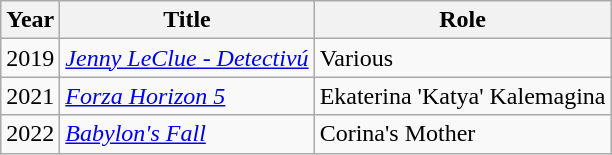<table class="wikitable">
<tr>
<th>Year</th>
<th>Title</th>
<th>Role</th>
</tr>
<tr>
<td>2019</td>
<td><em><a href='#'>Jenny LeClue - Detectivú</a></em></td>
<td>Various</td>
</tr>
<tr>
<td>2021</td>
<td><em><a href='#'>Forza Horizon 5</a></em></td>
<td>Ekaterina 'Katya' Kalemagina</td>
</tr>
<tr>
<td>2022</td>
<td><em><a href='#'>Babylon's Fall</a></em></td>
<td>Corina's Mother</td>
</tr>
</table>
